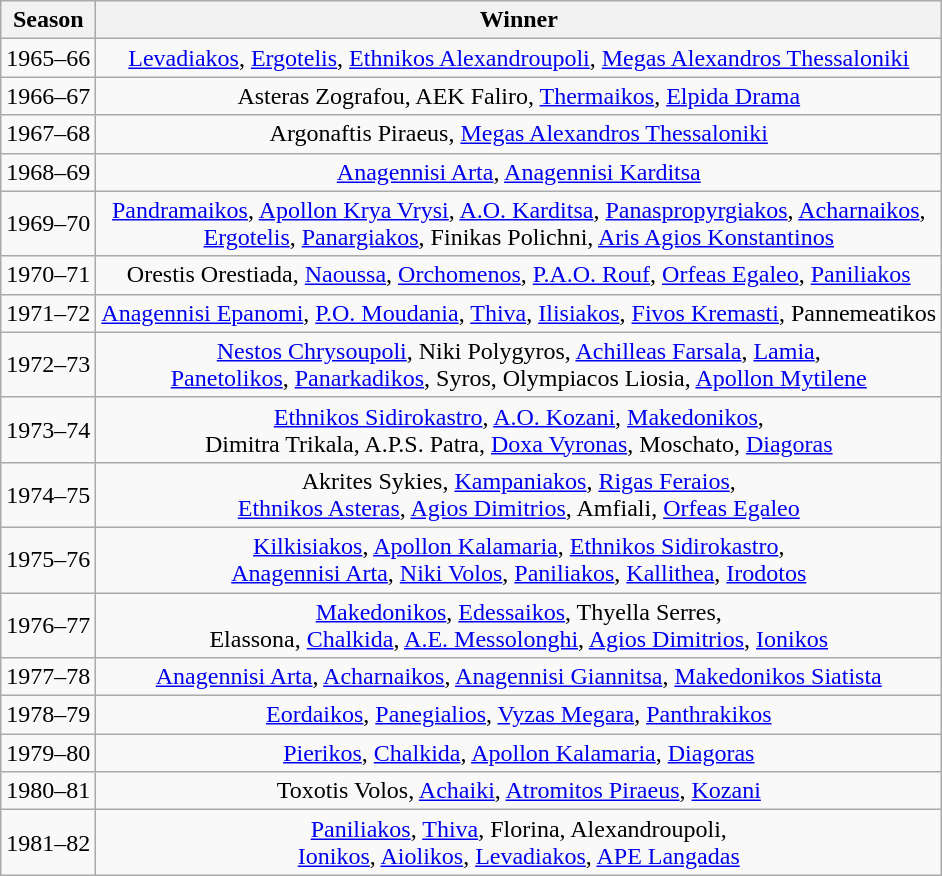<table class="wikitable" style="text-align:center;">
<tr>
<th>Season</th>
<th>Winner</th>
</tr>
<tr>
<td style="text-align:center;">1965–66</td>
<td><a href='#'>Levadiakos</a>, <a href='#'>Ergotelis</a>, <a href='#'>Ethnikos Alexandroupoli</a>, <a href='#'>Megas Alexandros Thessaloniki</a></td>
</tr>
<tr>
<td style="text-align:center;">1966–67</td>
<td>Asteras Zografou, AEK Faliro, <a href='#'>Thermaikos</a>, <a href='#'>Elpida Drama</a></td>
</tr>
<tr>
<td style="text-align:center;">1967–68</td>
<td>Argonaftis Piraeus, <a href='#'>Megas Alexandros Thessaloniki</a></td>
</tr>
<tr>
<td style="text-align:center;">1968–69</td>
<td><a href='#'>Anagennisi Arta</a>, <a href='#'>Anagennisi Karditsa</a></td>
</tr>
<tr>
<td style="text-align:center;">1969–70</td>
<td><a href='#'>Pandramaikos</a>, <a href='#'>Apollon Krya Vrysi</a>, <a href='#'>A.O. Karditsa</a>, <a href='#'>Panaspropyrgiakos</a>, <a href='#'>Acharnaikos</a>,<br><a href='#'>Ergotelis</a>, <a href='#'>Panargiakos</a>, Finikas Polichni, <a href='#'>Aris Agios Konstantinos</a></td>
</tr>
<tr>
<td style="text-align:center;">1970–71</td>
<td>Orestis Orestiada, <a href='#'>Naoussa</a>, <a href='#'>Orchomenos</a>, <a href='#'>P.A.O. Rouf</a>, <a href='#'>Orfeas Egaleo</a>, <a href='#'>Paniliakos</a></td>
</tr>
<tr>
<td style="text-align:center;">1971–72</td>
<td><a href='#'>Anagennisi Epanomi</a>, <a href='#'>P.O. Moudania</a>, <a href='#'>Thiva</a>, <a href='#'>Ilisiakos</a>, <a href='#'>Fivos Kremasti</a>, Pannemeatikos</td>
</tr>
<tr>
<td style="text-align:center;">1972–73</td>
<td><a href='#'>Nestos Chrysoupoli</a>, Niki Polygyros, <a href='#'>Achilleas Farsala</a>, <a href='#'>Lamia</a>, <br> <a href='#'>Panetolikos</a>, <a href='#'>Panarkadikos</a>, Syros, Olympiacos Liosia, <a href='#'>Apollon Mytilene</a></td>
</tr>
<tr>
<td style="text-align:center;">1973–74</td>
<td><a href='#'>Ethnikos Sidirokastro</a>, <a href='#'>A.O. Kozani</a>, <a href='#'>Makedonikos</a>,<br>Dimitra Trikala, A.P.S. Patra, <a href='#'>Doxa Vyronas</a>, Moschato, <a href='#'>Diagoras</a></td>
</tr>
<tr>
<td style="text-align:center;">1974–75</td>
<td>Akrites Sykies, <a href='#'>Kampaniakos</a>, <a href='#'>Rigas Feraios</a>, <br><a href='#'>Ethnikos Asteras</a>, <a href='#'>Agios Dimitrios</a>, Amfiali, <a href='#'>Orfeas Egaleo</a></td>
</tr>
<tr>
<td style="text-align:center;">1975–76</td>
<td><a href='#'>Kilkisiakos</a>, <a href='#'>Apollon Kalamaria</a>, <a href='#'>Ethnikos Sidirokastro</a>, <br><a href='#'>Anagennisi Arta</a>, <a href='#'>Niki Volos</a>, <a href='#'>Paniliakos</a>, <a href='#'>Kallithea</a>, <a href='#'>Irodotos</a></td>
</tr>
<tr>
<td style="text-align:center;">1976–77</td>
<td><a href='#'>Makedonikos</a>, <a href='#'>Edessaikos</a>, Thyella Serres, <br> Elassona, <a href='#'>Chalkida</a>, <a href='#'>A.E. Messolonghi</a>, <a href='#'>Agios Dimitrios</a>, <a href='#'>Ionikos</a></td>
</tr>
<tr>
<td style="text-align:center;">1977–78</td>
<td><a href='#'>Anagennisi Arta</a>, <a href='#'>Acharnaikos</a>, <a href='#'>Anagennisi Giannitsa</a>, <a href='#'>Makedonikos Siatista</a></td>
</tr>
<tr>
<td style="text-align:center;">1978–79</td>
<td><a href='#'>Eordaikos</a>, <a href='#'>Panegialios</a>, <a href='#'>Vyzas Megara</a>, <a href='#'>Panthrakikos</a></td>
</tr>
<tr>
<td style="text-align:center;">1979–80</td>
<td><a href='#'>Pierikos</a>, <a href='#'>Chalkida</a>, <a href='#'>Apollon Kalamaria</a>, <a href='#'>Diagoras</a></td>
</tr>
<tr>
<td style="text-align:center;">1980–81</td>
<td>Toxotis Volos, <a href='#'>Achaiki</a>, <a href='#'>Atromitos Piraeus</a>, <a href='#'>Kozani</a></td>
</tr>
<tr>
<td style="text-align:center;">1981–82</td>
<td><a href='#'>Paniliakos</a>, <a href='#'>Thiva</a>, Florina, Alexandroupoli,<br> <a href='#'>Ionikos</a>, <a href='#'>Aiolikos</a>, <a href='#'>Levadiakos</a>, <a href='#'>APE Langadas</a></td>
</tr>
</table>
